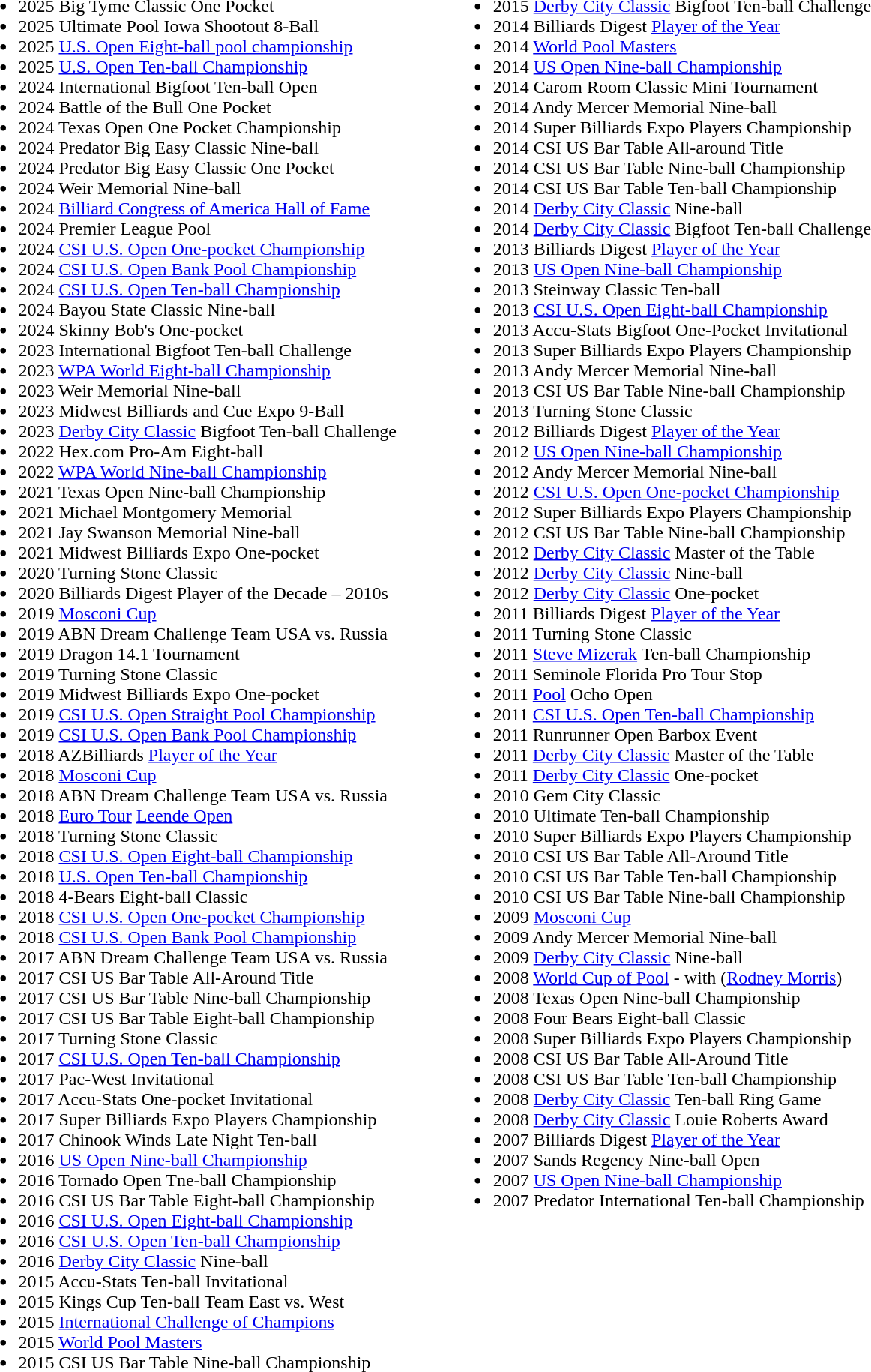<table>
<tr>
<td valign="top"><br><ul><li>2025 Big Tyme Classic One Pocket</li><li>2025 Ultimate Pool Iowa Shootout 8-Ball</li><li>2025 <a href='#'>U.S. Open Eight-ball pool championship</a></li><li>2025 <a href='#'>U.S. Open Ten-ball Championship</a></li><li>2024 International Bigfoot Ten-ball Open</li><li>2024 Battle of the Bull One Pocket</li><li>2024 Texas Open One Pocket Championship</li><li>2024 Predator Big Easy Classic Nine-ball</li><li>2024 Predator Big Easy Classic One Pocket</li><li>2024 Weir Memorial Nine-ball</li><li>2024 <a href='#'>Billiard Congress of America Hall of Fame</a></li><li>2024 Premier League Pool</li><li>2024 <a href='#'>CSI U.S. Open One-pocket Championship</a></li><li>2024 <a href='#'>CSI U.S. Open Bank Pool Championship</a></li><li>2024 <a href='#'>CSI U.S. Open Ten-ball Championship</a></li><li>2024 Bayou State Classic Nine-ball</li><li>2024 Skinny Bob's One-pocket</li><li>2023 International Bigfoot Ten-ball Challenge</li><li>2023 <a href='#'>WPA World Eight-ball Championship</a></li><li>2023 Weir Memorial Nine-ball</li><li>2023 Midwest Billiards and Cue Expo 9-Ball</li><li>2023 <a href='#'>Derby City Classic</a> Bigfoot Ten-ball Challenge</li><li>2022 Hex.com Pro-Am Eight-ball</li><li>2022 <a href='#'>WPA World Nine-ball Championship</a></li><li>2021 Texas Open Nine-ball Championship</li><li>2021 Michael Montgomery Memorial</li><li>2021 Jay Swanson Memorial Nine-ball</li><li>2021 Midwest Billiards Expo One-pocket</li><li>2020 Turning Stone Classic</li><li>2020 Billiards Digest Player of the Decade – 2010s</li><li>2019 <a href='#'>Mosconi Cup</a></li><li>2019 ABN Dream Challenge Team USA vs. Russia</li><li>2019 Dragon 14.1 Tournament</li><li>2019 Turning Stone Classic</li><li>2019 Midwest Billiards Expo One-pocket</li><li>2019 <a href='#'>CSI U.S. Open Straight Pool Championship</a></li><li>2019 <a href='#'>CSI U.S. Open Bank Pool Championship</a></li><li>2018 AZBilliards <a href='#'>Player of the Year</a></li><li>2018 <a href='#'>Mosconi Cup</a></li><li>2018 ABN Dream Challenge Team USA vs. Russia</li><li>2018 <a href='#'>Euro Tour</a> <a href='#'>Leende Open</a></li><li>2018 Turning Stone Classic</li><li>2018 <a href='#'>CSI U.S. Open Eight-ball Championship</a></li><li>2018 <a href='#'>U.S. Open Ten-ball Championship</a></li><li>2018 4-Bears Eight-ball Classic</li><li>2018 <a href='#'>CSI U.S. Open One-pocket Championship</a></li><li>2018 <a href='#'>CSI U.S. Open Bank Pool Championship</a></li><li>2017 ABN Dream Challenge Team USA vs. Russia</li><li>2017 CSI US Bar Table All-Around Title</li><li>2017 CSI US Bar Table Nine-ball Championship</li><li>2017 CSI US Bar Table Eight-ball Championship</li><li>2017 Turning Stone Classic</li><li>2017 <a href='#'>CSI U.S. Open Ten-ball Championship</a></li><li>2017 Pac-West Invitational</li><li>2017 Accu-Stats One-pocket Invitational</li><li>2017 Super Billiards Expo Players Championship</li><li>2017 Chinook Winds Late Night Ten-ball</li><li>2016 <a href='#'>US Open Nine-ball Championship</a></li><li>2016 Tornado Open Tne-ball Championship</li><li>2016 CSI US Bar Table Eight-ball Championship</li><li>2016 <a href='#'>CSI U.S. Open Eight-ball Championship</a></li><li>2016 <a href='#'>CSI U.S. Open Ten-ball Championship</a></li><li>2016 <a href='#'>Derby City Classic</a> Nine-ball</li><li>2015 Accu-Stats Ten-ball Invitational</li><li>2015 Kings Cup Ten-ball Team East vs. West</li><li>2015 <a href='#'>International Challenge of Champions</a></li><li>2015 <a href='#'>World Pool Masters</a></li><li>2015 CSI US Bar Table Nine-ball Championship</li></ul></td>
<td width="5%"></td>
<td valign="top"><br><ul><li>2015 <a href='#'>Derby City Classic</a> Bigfoot Ten-ball Challenge</li><li>2014 Billiards Digest <a href='#'>Player of the Year</a></li><li>2014 <a href='#'>World Pool Masters</a></li><li>2014 <a href='#'>US Open Nine-ball Championship</a></li><li>2014 Carom Room Classic Mini Tournament</li><li>2014 Andy Mercer Memorial Nine-ball</li><li>2014 Super Billiards Expo Players Championship</li><li>2014 CSI US Bar Table All-around Title</li><li>2014 CSI US Bar Table Nine-ball Championship</li><li>2014 CSI US Bar Table Ten-ball Championship</li><li>2014 <a href='#'>Derby City Classic</a> Nine-ball</li><li>2014 <a href='#'>Derby City Classic</a> Bigfoot Ten-ball Challenge</li><li>2013 Billiards Digest <a href='#'>Player of the Year</a></li><li>2013 <a href='#'>US Open Nine-ball Championship</a></li><li>2013 Steinway Classic Ten-ball</li><li>2013 <a href='#'>CSI U.S. Open Eight-ball Championship</a></li><li>2013 Accu-Stats Bigfoot One-Pocket Invitational</li><li>2013 Super Billiards Expo Players Championship</li><li>2013 Andy Mercer Memorial Nine-ball</li><li>2013 CSI US Bar Table Nine-ball Championship</li><li>2013 Turning Stone Classic</li><li>2012 Billiards Digest <a href='#'>Player of the Year</a></li><li>2012 <a href='#'>US Open Nine-ball Championship</a></li><li>2012 Andy Mercer Memorial Nine-ball</li><li>2012 <a href='#'>CSI U.S. Open One-pocket Championship</a></li><li>2012 Super Billiards Expo Players Championship</li><li>2012 CSI US Bar Table Nine-ball Championship</li><li>2012 <a href='#'>Derby City Classic</a> Master of the Table</li><li>2012 <a href='#'>Derby City Classic</a> Nine-ball</li><li>2012 <a href='#'>Derby City Classic</a> One-pocket</li><li>2011 Billiards Digest <a href='#'>Player of the Year</a></li><li>2011 Turning Stone Classic</li><li>2011 <a href='#'>Steve Mizerak</a> Ten-ball Championship</li><li>2011 Seminole Florida Pro Tour Stop</li><li>2011 <a href='#'>Pool</a> Ocho Open</li><li>2011 <a href='#'>CSI U.S. Open Ten-ball Championship</a></li><li>2011 Runrunner Open Barbox Event</li><li>2011 <a href='#'>Derby City Classic</a> Master of the Table</li><li>2011 <a href='#'>Derby City Classic</a> One-pocket</li><li>2010 Gem City Classic</li><li>2010 Ultimate Ten-ball Championship</li><li>2010 Super Billiards Expo Players Championship</li><li>2010 CSI US Bar Table All-Around Title</li><li>2010 CSI US Bar Table Ten-ball Championship</li><li>2010 CSI US Bar Table Nine-ball Championship</li><li>2009 <a href='#'>Mosconi Cup</a></li><li>2009 Andy Mercer Memorial Nine-ball</li><li>2009 <a href='#'>Derby City Classic</a> Nine-ball</li><li>2008 <a href='#'>World Cup of Pool</a> - with (<a href='#'>Rodney Morris</a>)</li><li>2008 Texas Open Nine-ball Championship</li><li>2008 Four Bears Eight-ball Classic</li><li>2008 Super Billiards Expo Players Championship</li><li>2008 CSI US Bar Table All-Around Title</li><li>2008 CSI US Bar Table Ten-ball Championship</li><li>2008 <a href='#'>Derby City Classic</a> Ten-ball Ring Game</li><li>2008 <a href='#'>Derby City Classic</a> Louie Roberts Award</li><li>2007 Billiards Digest <a href='#'>Player of the Year</a></li><li>2007 Sands Regency Nine-ball Open</li><li>2007 <a href='#'>US Open Nine-ball Championship</a></li><li>2007 Predator International Ten-ball Championship</li></ul></td>
</tr>
</table>
